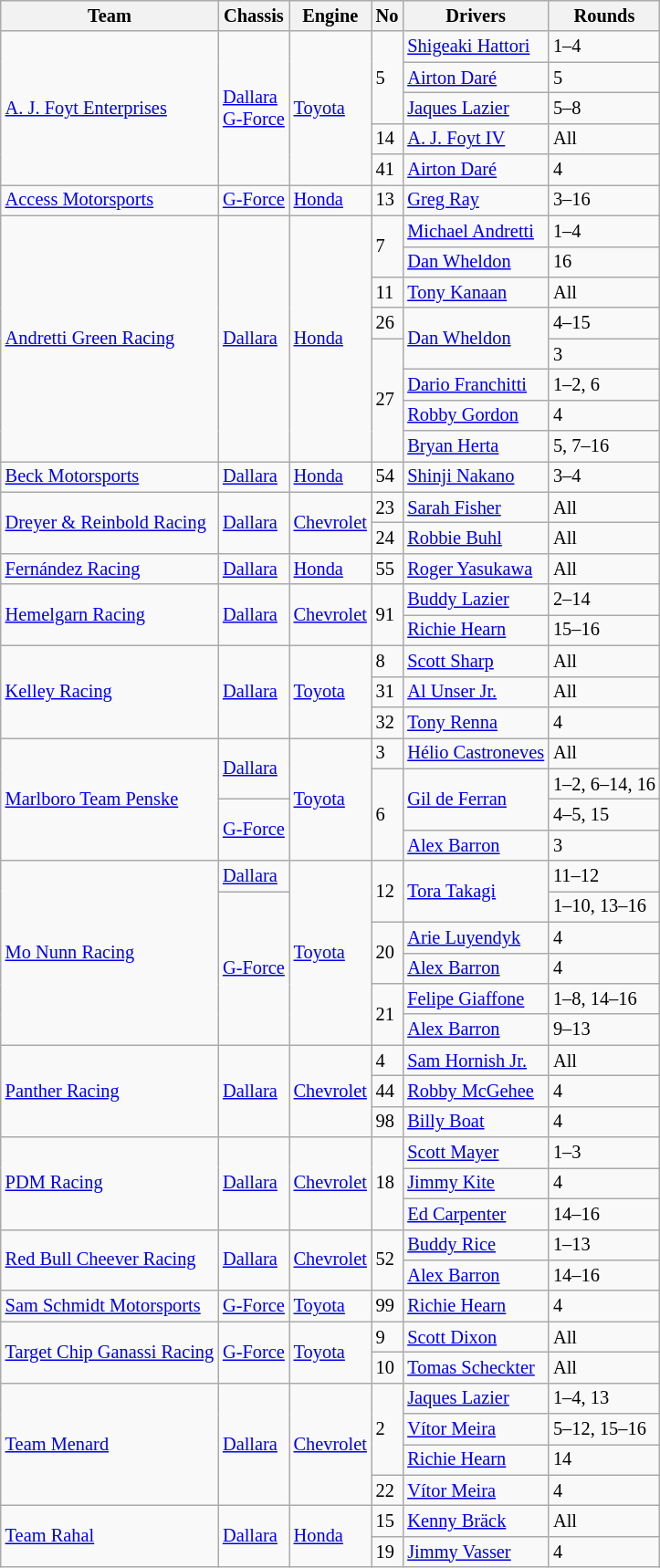<table class="wikitable" style="font-size: 85%">
<tr>
<th>Team</th>
<th>Chassis</th>
<th>Engine</th>
<th>No</th>
<th>Drivers</th>
<th>Rounds</th>
</tr>
<tr>
<td rowspan="5"><a href='#'>A. J. Foyt Enterprises</a></td>
<td rowspan="5"><a href='#'>Dallara</a><br><a href='#'>G-Force</a></td>
<td rowspan="5"><a href='#'>Toyota</a></td>
<td rowspan="3">5</td>
<td> <a href='#'>Shigeaki Hattori</a></td>
<td>1–4</td>
</tr>
<tr>
<td> <a href='#'>Airton Daré</a></td>
<td>5</td>
</tr>
<tr>
<td> <a href='#'>Jaques Lazier</a></td>
<td>5–8</td>
</tr>
<tr>
<td>14</td>
<td> <a href='#'>A. J. Foyt IV</a></td>
<td>All</td>
</tr>
<tr>
<td>41</td>
<td> <a href='#'>Airton Daré</a></td>
<td>4</td>
</tr>
<tr>
<td><a href='#'>Access Motorsports</a></td>
<td><a href='#'>G-Force</a></td>
<td><a href='#'>Honda</a></td>
<td>13</td>
<td> <a href='#'>Greg Ray</a></td>
<td>3–16</td>
</tr>
<tr>
<td rowspan="8"><a href='#'>Andretti Green Racing</a></td>
<td rowspan="8"><a href='#'>Dallara</a></td>
<td rowspan="8"><a href='#'>Honda</a></td>
<td rowspan="2">7</td>
<td> <a href='#'>Michael Andretti</a></td>
<td>1–4</td>
</tr>
<tr>
<td> <a href='#'>Dan Wheldon</a></td>
<td>16</td>
</tr>
<tr>
<td>11</td>
<td> <a href='#'>Tony Kanaan</a></td>
<td>All</td>
</tr>
<tr>
<td>26</td>
<td rowspan="2"> <a href='#'>Dan Wheldon</a></td>
<td>4–15</td>
</tr>
<tr>
<td rowspan="4">27</td>
<td>3</td>
</tr>
<tr>
<td> <a href='#'>Dario Franchitti</a></td>
<td>1–2, 6</td>
</tr>
<tr>
<td> <a href='#'>Robby Gordon</a></td>
<td>4</td>
</tr>
<tr>
<td> <a href='#'>Bryan Herta</a></td>
<td>5, 7–16</td>
</tr>
<tr>
<td><a href='#'>Beck Motorsports</a></td>
<td><a href='#'>Dallara</a></td>
<td><a href='#'>Honda</a></td>
<td>54</td>
<td> <a href='#'>Shinji Nakano</a></td>
<td>3–4</td>
</tr>
<tr>
<td rowspan="2"><a href='#'>Dreyer & Reinbold Racing</a></td>
<td rowspan="2"><a href='#'>Dallara</a></td>
<td rowspan="2"><a href='#'>Chevrolet</a></td>
<td>23</td>
<td> <a href='#'>Sarah Fisher</a></td>
<td>All</td>
</tr>
<tr>
<td>24</td>
<td> <a href='#'>Robbie Buhl</a></td>
<td>All</td>
</tr>
<tr>
<td><a href='#'>Fernández Racing</a></td>
<td><a href='#'>Dallara</a></td>
<td><a href='#'>Honda</a></td>
<td>55</td>
<td> <a href='#'>Roger Yasukawa</a></td>
<td>All</td>
</tr>
<tr>
<td rowspan="2"><a href='#'>Hemelgarn Racing</a></td>
<td rowspan="2"><a href='#'>Dallara</a></td>
<td rowspan="2"><a href='#'>Chevrolet</a></td>
<td rowspan="2">91</td>
<td> <a href='#'>Buddy Lazier</a></td>
<td>2–14</td>
</tr>
<tr>
<td> <a href='#'>Richie Hearn</a></td>
<td>15–16</td>
</tr>
<tr>
<td rowspan="3"><a href='#'>Kelley Racing</a></td>
<td rowspan="3"><a href='#'>Dallara</a></td>
<td rowspan="3"><a href='#'>Toyota</a></td>
<td>8</td>
<td> <a href='#'>Scott Sharp</a></td>
<td>All</td>
</tr>
<tr>
<td>31</td>
<td> <a href='#'>Al Unser Jr.</a></td>
<td>All</td>
</tr>
<tr>
<td>32</td>
<td> <a href='#'>Tony Renna</a></td>
<td>4</td>
</tr>
<tr>
<td rowspan="4"><a href='#'>Marlboro Team Penske</a></td>
<td rowspan="2"><a href='#'>Dallara</a></td>
<td rowspan="4"><a href='#'>Toyota</a></td>
<td>3</td>
<td> <a href='#'>Hélio Castroneves</a></td>
<td>All</td>
</tr>
<tr>
<td rowspan="3">6</td>
<td rowspan="2"> <a href='#'>Gil de Ferran</a></td>
<td>1–2, 6–14, 16</td>
</tr>
<tr>
<td rowspan="2"><a href='#'>G-Force</a></td>
<td>4–5, 15</td>
</tr>
<tr>
<td> <a href='#'>Alex Barron</a></td>
<td>3</td>
</tr>
<tr>
<td rowspan="6"><a href='#'>Mo Nunn Racing</a></td>
<td><a href='#'>Dallara</a></td>
<td rowspan="6"><a href='#'>Toyota</a></td>
<td rowspan="2">12</td>
<td rowspan="2"> <a href='#'>Tora Takagi</a></td>
<td>11–12</td>
</tr>
<tr>
<td rowspan="5"><a href='#'>G-Force</a></td>
<td>1–10, 13–16</td>
</tr>
<tr>
<td rowspan="2">20</td>
<td> <a href='#'>Arie Luyendyk</a></td>
<td>4</td>
</tr>
<tr>
<td> <a href='#'>Alex Barron</a></td>
<td>4</td>
</tr>
<tr>
<td rowspan="2">21</td>
<td> <a href='#'>Felipe Giaffone</a></td>
<td>1–8, 14–16</td>
</tr>
<tr>
<td> <a href='#'>Alex Barron</a></td>
<td>9–13</td>
</tr>
<tr>
<td rowspan="3"><a href='#'>Panther Racing</a></td>
<td rowspan="3"><a href='#'>Dallara</a></td>
<td rowspan="3"><a href='#'>Chevrolet</a></td>
<td>4</td>
<td> <a href='#'>Sam Hornish Jr.</a></td>
<td>All</td>
</tr>
<tr>
<td>44</td>
<td> <a href='#'>Robby McGehee</a></td>
<td>4</td>
</tr>
<tr>
<td>98</td>
<td> <a href='#'>Billy Boat</a></td>
<td>4</td>
</tr>
<tr>
<td rowspan="3"><a href='#'>PDM Racing</a></td>
<td rowspan="3"><a href='#'>Dallara</a></td>
<td rowspan="3"><a href='#'>Chevrolet</a></td>
<td rowspan="3">18</td>
<td> <a href='#'>Scott Mayer</a></td>
<td>1–3</td>
</tr>
<tr>
<td> <a href='#'>Jimmy Kite</a></td>
<td>4</td>
</tr>
<tr>
<td> <a href='#'>Ed Carpenter</a></td>
<td>14–16</td>
</tr>
<tr>
<td rowspan="2"><a href='#'>Red Bull Cheever Racing</a></td>
<td rowspan="2"><a href='#'>Dallara</a></td>
<td rowspan="2"><a href='#'>Chevrolet</a></td>
<td rowspan="2">52</td>
<td> <a href='#'>Buddy Rice</a></td>
<td>1–13</td>
</tr>
<tr>
<td> <a href='#'>Alex Barron</a></td>
<td>14–16</td>
</tr>
<tr>
<td><a href='#'>Sam Schmidt Motorsports</a></td>
<td><a href='#'>G-Force</a></td>
<td><a href='#'>Toyota</a></td>
<td>99</td>
<td> <a href='#'>Richie Hearn</a></td>
<td>4</td>
</tr>
<tr>
<td rowspan="2"><a href='#'>Target Chip Ganassi Racing</a></td>
<td rowspan="2"><a href='#'>G-Force</a></td>
<td rowspan="2"><a href='#'>Toyota</a></td>
<td>9</td>
<td> <a href='#'>Scott Dixon</a></td>
<td>All</td>
</tr>
<tr>
<td>10</td>
<td> <a href='#'>Tomas Scheckter</a></td>
<td>All</td>
</tr>
<tr>
<td rowspan="4"><a href='#'>Team Menard</a></td>
<td rowspan="4"><a href='#'>Dallara</a></td>
<td rowspan="4"><a href='#'>Chevrolet</a></td>
<td rowspan="3">2</td>
<td nowrap=""> <a href='#'>Jaques Lazier</a></td>
<td>1–4, 13</td>
</tr>
<tr>
<td> <a href='#'>Vítor Meira</a></td>
<td>5–12, 15–16</td>
</tr>
<tr>
<td nowrap> <a href='#'>Richie Hearn</a></td>
<td>14</td>
</tr>
<tr>
<td>22</td>
<td> <a href='#'>Vítor Meira</a></td>
<td>4</td>
</tr>
<tr>
<td rowspan="2"><a href='#'>Team Rahal</a></td>
<td rowspan="2"><a href='#'>Dallara</a></td>
<td rowspan="2"><a href='#'>Honda</a></td>
<td>15</td>
<td nowrap=""> <a href='#'>Kenny Bräck</a></td>
<td>All</td>
</tr>
<tr>
<td>19</td>
<td nowrap=""> <a href='#'>Jimmy Vasser</a></td>
<td>4</td>
</tr>
</table>
